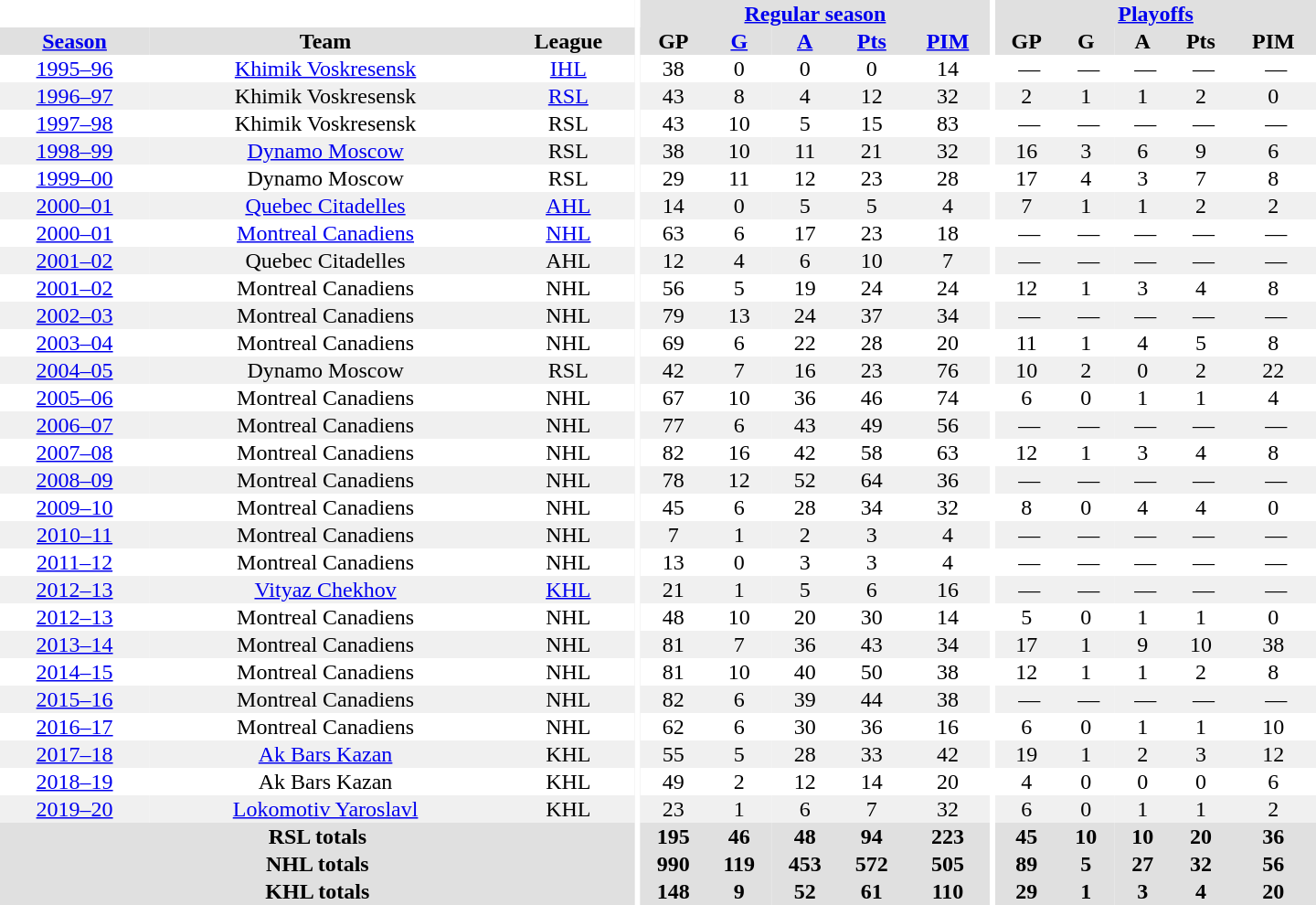<table border="0" cellpadding="1" cellspacing="0" style="text-align:center; width:60em">
<tr bgcolor="#e0e0e0">
<th colspan="3" bgcolor="#ffffff"></th>
<th rowspan="99" bgcolor="#ffffff"></th>
<th colspan="5"><a href='#'>Regular season</a></th>
<th rowspan="99" bgcolor="#ffffff"></th>
<th colspan="5"><a href='#'>Playoffs</a></th>
</tr>
<tr bgcolor="#e0e0e0">
<th><a href='#'>Season</a></th>
<th>Team</th>
<th>League</th>
<th>GP</th>
<th><a href='#'>G</a></th>
<th><a href='#'>A</a></th>
<th><a href='#'>Pts</a></th>
<th><a href='#'>PIM</a></th>
<th>GP</th>
<th>G</th>
<th>A</th>
<th>Pts</th>
<th>PIM</th>
</tr>
<tr>
<td><a href='#'>1995–96</a></td>
<td><a href='#'>Khimik Voskresensk</a></td>
<td><a href='#'>IHL</a></td>
<td>38</td>
<td>0</td>
<td>0</td>
<td>0</td>
<td>14</td>
<td> —</td>
<td> —</td>
<td> —</td>
<td> —</td>
<td> —</td>
</tr>
<tr style="background:#f0f0f0;">
<td><a href='#'>1996–97</a></td>
<td>Khimik Voskresensk</td>
<td><a href='#'>RSL</a></td>
<td>43</td>
<td>8</td>
<td>4</td>
<td>12</td>
<td>32</td>
<td>2</td>
<td>1</td>
<td>1</td>
<td>2</td>
<td>0</td>
</tr>
<tr>
<td><a href='#'>1997–98</a></td>
<td>Khimik Voskresensk</td>
<td>RSL</td>
<td>43</td>
<td>10</td>
<td>5</td>
<td>15</td>
<td>83</td>
<td> —</td>
<td> —</td>
<td> —</td>
<td> —</td>
<td> —</td>
</tr>
<tr style="background:#f0f0f0;">
<td><a href='#'>1998–99</a></td>
<td><a href='#'>Dynamo Moscow</a></td>
<td>RSL</td>
<td>38</td>
<td>10</td>
<td>11</td>
<td>21</td>
<td>32</td>
<td>16</td>
<td>3</td>
<td>6</td>
<td>9</td>
<td>6</td>
</tr>
<tr>
<td><a href='#'>1999–00</a></td>
<td>Dynamo Moscow</td>
<td>RSL</td>
<td>29</td>
<td>11</td>
<td>12</td>
<td>23</td>
<td>28</td>
<td>17</td>
<td>4</td>
<td>3</td>
<td>7</td>
<td>8</td>
</tr>
<tr style="background:#f0f0f0;">
<td><a href='#'>2000–01</a></td>
<td><a href='#'>Quebec Citadelles</a></td>
<td><a href='#'>AHL</a></td>
<td>14</td>
<td>0</td>
<td>5</td>
<td>5</td>
<td>4</td>
<td>7</td>
<td>1</td>
<td>1</td>
<td>2</td>
<td>2</td>
</tr>
<tr>
<td><a href='#'>2000–01</a></td>
<td><a href='#'>Montreal Canadiens</a></td>
<td><a href='#'>NHL</a></td>
<td>63</td>
<td>6</td>
<td>17</td>
<td>23</td>
<td>18</td>
<td> —</td>
<td> —</td>
<td> —</td>
<td> —</td>
<td> —</td>
</tr>
<tr style="background:#f0f0f0;">
<td><a href='#'>2001–02</a></td>
<td>Quebec Citadelles</td>
<td>AHL</td>
<td>12</td>
<td>4</td>
<td>6</td>
<td>10</td>
<td>7</td>
<td> —</td>
<td> —</td>
<td> —</td>
<td> —</td>
<td> —</td>
</tr>
<tr>
<td><a href='#'>2001–02</a></td>
<td>Montreal Canadiens</td>
<td>NHL</td>
<td>56</td>
<td>5</td>
<td>19</td>
<td>24</td>
<td>24</td>
<td>12</td>
<td>1</td>
<td>3</td>
<td>4</td>
<td>8</td>
</tr>
<tr style="background:#f0f0f0;">
<td><a href='#'>2002–03</a></td>
<td>Montreal Canadiens</td>
<td>NHL</td>
<td>79</td>
<td>13</td>
<td>24</td>
<td>37</td>
<td>34</td>
<td> —</td>
<td> —</td>
<td> —</td>
<td> —</td>
<td> —</td>
</tr>
<tr>
<td><a href='#'>2003–04</a></td>
<td>Montreal Canadiens</td>
<td>NHL</td>
<td>69</td>
<td>6</td>
<td>22</td>
<td>28</td>
<td>20</td>
<td>11</td>
<td>1</td>
<td>4</td>
<td>5</td>
<td>8</td>
</tr>
<tr style="background:#f0f0f0;">
<td><a href='#'>2004–05</a></td>
<td>Dynamo Moscow</td>
<td>RSL</td>
<td>42</td>
<td>7</td>
<td>16</td>
<td>23</td>
<td>76</td>
<td>10</td>
<td>2</td>
<td>0</td>
<td>2</td>
<td>22</td>
</tr>
<tr>
<td><a href='#'>2005–06</a></td>
<td>Montreal Canadiens</td>
<td>NHL</td>
<td>67</td>
<td>10</td>
<td>36</td>
<td>46</td>
<td>74</td>
<td>6</td>
<td>0</td>
<td>1</td>
<td>1</td>
<td>4</td>
</tr>
<tr style="background:#f0f0f0;">
<td><a href='#'>2006–07</a></td>
<td>Montreal Canadiens</td>
<td>NHL</td>
<td>77</td>
<td>6</td>
<td>43</td>
<td>49</td>
<td>56</td>
<td> —</td>
<td> —</td>
<td> —</td>
<td> —</td>
<td> —</td>
</tr>
<tr>
<td><a href='#'>2007–08</a></td>
<td>Montreal Canadiens</td>
<td>NHL</td>
<td>82</td>
<td>16</td>
<td>42</td>
<td>58</td>
<td>63</td>
<td>12</td>
<td>1</td>
<td>3</td>
<td>4</td>
<td>8</td>
</tr>
<tr style="background:#f0f0f0;">
<td><a href='#'>2008–09</a></td>
<td>Montreal Canadiens</td>
<td>NHL</td>
<td>78</td>
<td>12</td>
<td>52</td>
<td>64</td>
<td>36</td>
<td> —</td>
<td> —</td>
<td> —</td>
<td> —</td>
<td> —</td>
</tr>
<tr>
<td><a href='#'>2009–10</a></td>
<td>Montreal Canadiens</td>
<td>NHL</td>
<td>45</td>
<td>6</td>
<td>28</td>
<td>34</td>
<td>32</td>
<td>8</td>
<td>0</td>
<td>4</td>
<td>4</td>
<td>0</td>
</tr>
<tr style="background:#f0f0f0;">
<td><a href='#'>2010–11</a></td>
<td>Montreal Canadiens</td>
<td>NHL</td>
<td>7</td>
<td>1</td>
<td>2</td>
<td>3</td>
<td>4</td>
<td> —</td>
<td> —</td>
<td> —</td>
<td> —</td>
<td> —</td>
</tr>
<tr>
<td><a href='#'>2011–12</a></td>
<td>Montreal Canadiens</td>
<td>NHL</td>
<td>13</td>
<td>0</td>
<td>3</td>
<td>3</td>
<td>4</td>
<td> —</td>
<td> —</td>
<td> —</td>
<td> —</td>
<td> —</td>
</tr>
<tr style="background:#f0f0f0;">
<td><a href='#'>2012–13</a></td>
<td><a href='#'>Vityaz Chekhov</a></td>
<td><a href='#'>KHL</a></td>
<td>21</td>
<td>1</td>
<td>5</td>
<td>6</td>
<td>16</td>
<td> —</td>
<td> —</td>
<td> —</td>
<td> —</td>
<td> —</td>
</tr>
<tr>
<td><a href='#'>2012–13</a></td>
<td>Montreal Canadiens</td>
<td>NHL</td>
<td>48</td>
<td>10</td>
<td>20</td>
<td>30</td>
<td>14</td>
<td>5</td>
<td>0</td>
<td>1</td>
<td>1</td>
<td>0</td>
</tr>
<tr style="background:#f0f0f0;">
<td><a href='#'>2013–14</a></td>
<td>Montreal Canadiens</td>
<td>NHL</td>
<td>81</td>
<td>7</td>
<td>36</td>
<td>43</td>
<td>34</td>
<td>17</td>
<td>1</td>
<td>9</td>
<td>10</td>
<td>38</td>
</tr>
<tr>
<td><a href='#'>2014–15</a></td>
<td>Montreal Canadiens</td>
<td>NHL</td>
<td>81</td>
<td>10</td>
<td>40</td>
<td>50</td>
<td>38</td>
<td>12</td>
<td>1</td>
<td>1</td>
<td>2</td>
<td>8</td>
</tr>
<tr style="background:#f0f0f0;">
<td><a href='#'>2015–16</a></td>
<td>Montreal Canadiens</td>
<td>NHL</td>
<td>82</td>
<td>6</td>
<td>39</td>
<td>44</td>
<td>38</td>
<td> —</td>
<td> —</td>
<td> —</td>
<td> —</td>
<td> —</td>
</tr>
<tr>
<td><a href='#'>2016–17</a></td>
<td>Montreal Canadiens</td>
<td>NHL</td>
<td>62</td>
<td>6</td>
<td>30</td>
<td>36</td>
<td>16</td>
<td>6</td>
<td>0</td>
<td>1</td>
<td>1</td>
<td>10</td>
</tr>
<tr style="background:#f0f0f0;">
<td><a href='#'>2017–18</a></td>
<td><a href='#'>Ak Bars Kazan</a></td>
<td>KHL</td>
<td>55</td>
<td>5</td>
<td>28</td>
<td>33</td>
<td>42</td>
<td>19</td>
<td>1</td>
<td>2</td>
<td>3</td>
<td>12</td>
</tr>
<tr>
<td><a href='#'>2018–19</a></td>
<td>Ak Bars Kazan</td>
<td>KHL</td>
<td>49</td>
<td>2</td>
<td>12</td>
<td>14</td>
<td>20</td>
<td>4</td>
<td>0</td>
<td>0</td>
<td>0</td>
<td>6</td>
</tr>
<tr style="background:#f0f0f0;">
<td><a href='#'>2019–20</a></td>
<td><a href='#'>Lokomotiv Yaroslavl</a></td>
<td>KHL</td>
<td>23</td>
<td>1</td>
<td>6</td>
<td>7</td>
<td>32</td>
<td>6</td>
<td>0</td>
<td>1</td>
<td>1</td>
<td>2</td>
</tr>
<tr style="background:#e0e0e0;">
<th colspan="3">RSL totals</th>
<th>195</th>
<th>46</th>
<th>48</th>
<th>94</th>
<th>223</th>
<th>45</th>
<th>10</th>
<th>10</th>
<th>20</th>
<th>36</th>
</tr>
<tr style="background:#e0e0e0;">
<th colspan="3">NHL totals</th>
<th>990</th>
<th>119</th>
<th>453</th>
<th>572</th>
<th>505</th>
<th>89</th>
<th>5</th>
<th>27</th>
<th>32</th>
<th>56</th>
</tr>
<tr style="background:#e0e0e0;">
<th colspan="3">KHL totals</th>
<th>148</th>
<th>9</th>
<th>52</th>
<th>61</th>
<th>110</th>
<th>29</th>
<th>1</th>
<th>3</th>
<th>4</th>
<th>20</th>
</tr>
</table>
